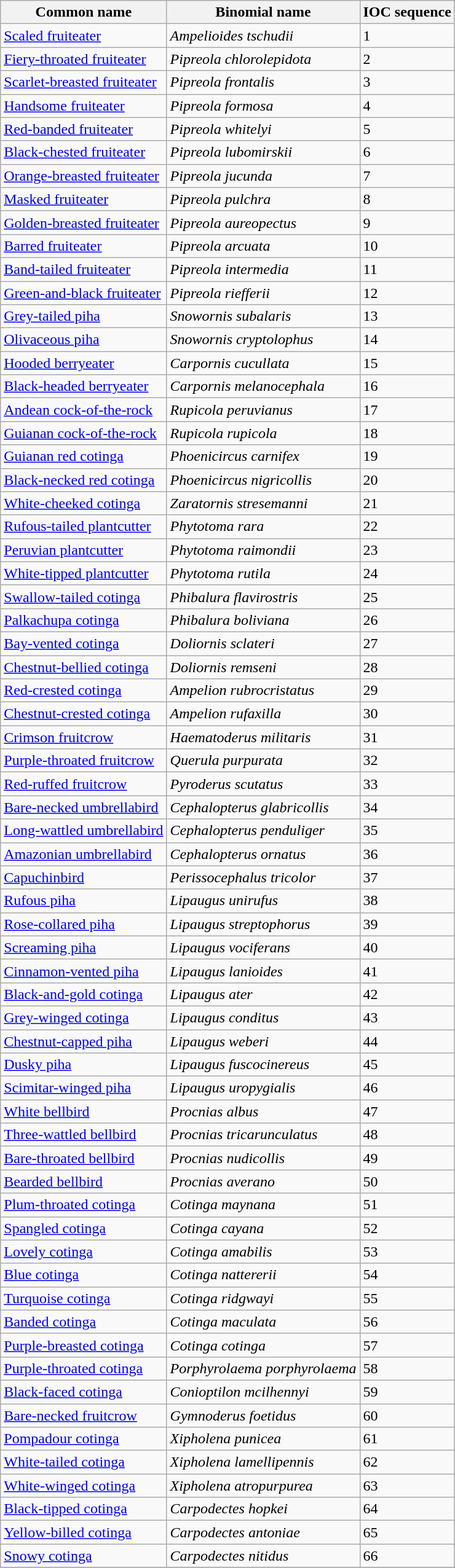<table class="wikitable sortable">
<tr>
<th>Common name</th>
<th>Binomial name</th>
<th data-sort-typan"number">IOC sequence</th>
</tr>
<tr>
<td><a href='#'>Scaled fruiteater</a></td>
<td><em>Ampelioides tschudii</em></td>
<td>1</td>
</tr>
<tr>
<td><a href='#'>Fiery-throated fruiteater</a></td>
<td><em>Pipreola chlorolepidota</em></td>
<td>2</td>
</tr>
<tr>
<td><a href='#'>Scarlet-breasted fruiteater</a></td>
<td><em>Pipreola frontalis</em></td>
<td>3</td>
</tr>
<tr>
<td><a href='#'>Handsome fruiteater</a></td>
<td><em>Pipreola formosa</em></td>
<td>4</td>
</tr>
<tr>
<td><a href='#'>Red-banded fruiteater</a></td>
<td><em>Pipreola whitelyi</em></td>
<td>5</td>
</tr>
<tr>
<td><a href='#'>Black-chested fruiteater</a></td>
<td><em>Pipreola lubomirskii</em></td>
<td>6</td>
</tr>
<tr>
<td><a href='#'>Orange-breasted fruiteater</a></td>
<td><em>Pipreola jucunda</em></td>
<td>7</td>
</tr>
<tr>
<td><a href='#'>Masked fruiteater</a></td>
<td><em>Pipreola pulchra</em></td>
<td>8</td>
</tr>
<tr>
<td><a href='#'>Golden-breasted fruiteater</a></td>
<td><em>Pipreola aureopectus</em></td>
<td>9</td>
</tr>
<tr>
<td><a href='#'>Barred fruiteater</a></td>
<td><em>Pipreola arcuata</em></td>
<td>10</td>
</tr>
<tr>
<td><a href='#'>Band-tailed fruiteater</a></td>
<td><em>Pipreola intermedia</em></td>
<td>11</td>
</tr>
<tr>
<td><a href='#'>Green-and-black fruiteater</a></td>
<td><em>Pipreola riefferii</em></td>
<td>12</td>
</tr>
<tr>
<td><a href='#'>Grey-tailed piha</a></td>
<td><em>Snowornis subalaris</em></td>
<td>13</td>
</tr>
<tr>
<td><a href='#'>Olivaceous piha</a></td>
<td><em>Snowornis cryptolophus</em></td>
<td>14</td>
</tr>
<tr>
<td><a href='#'>Hooded berryeater</a></td>
<td><em>Carpornis cucullata</em></td>
<td>15</td>
</tr>
<tr>
<td><a href='#'>Black-headed berryeater</a></td>
<td><em>Carpornis melanocephala</em></td>
<td>16</td>
</tr>
<tr>
<td><a href='#'>Andean cock-of-the-rock</a></td>
<td><em>Rupicola peruvianus</em></td>
<td>17</td>
</tr>
<tr>
<td><a href='#'>Guianan cock-of-the-rock</a></td>
<td><em>Rupicola rupicola</em></td>
<td>18</td>
</tr>
<tr>
<td><a href='#'>Guianan red cotinga</a></td>
<td><em>Phoenicircus carnifex</em></td>
<td>19</td>
</tr>
<tr>
<td><a href='#'>Black-necked red cotinga</a></td>
<td><em>Phoenicircus nigricollis</em></td>
<td>20</td>
</tr>
<tr>
<td><a href='#'>White-cheeked cotinga</a></td>
<td><em>Zaratornis stresemanni</em></td>
<td>21</td>
</tr>
<tr>
<td><a href='#'>Rufous-tailed plantcutter</a></td>
<td><em>Phytotoma rara</em></td>
<td>22</td>
</tr>
<tr>
<td><a href='#'>Peruvian plantcutter</a></td>
<td><em>Phytotoma raimondii</em></td>
<td>23</td>
</tr>
<tr>
<td><a href='#'>White-tipped plantcutter</a></td>
<td><em>Phytotoma rutila</em></td>
<td>24</td>
</tr>
<tr>
<td><a href='#'>Swallow-tailed cotinga</a></td>
<td><em>Phibalura flavirostris</em></td>
<td>25</td>
</tr>
<tr>
<td><a href='#'>Palkachupa cotinga</a></td>
<td><em>Phibalura boliviana</em></td>
<td>26</td>
</tr>
<tr>
<td><a href='#'>Bay-vented cotinga</a></td>
<td><em>Doliornis sclateri</em></td>
<td>27</td>
</tr>
<tr>
<td><a href='#'>Chestnut-bellied cotinga</a></td>
<td><em>Doliornis remseni</em></td>
<td>28</td>
</tr>
<tr>
<td><a href='#'>Red-crested cotinga</a></td>
<td><em>Ampelion rubrocristatus</em></td>
<td>29</td>
</tr>
<tr>
<td><a href='#'>Chestnut-crested cotinga</a></td>
<td><em>Ampelion rufaxilla</em></td>
<td>30</td>
</tr>
<tr>
<td><a href='#'>Crimson fruitcrow</a></td>
<td><em>Haematoderus militaris</em></td>
<td>31</td>
</tr>
<tr>
<td><a href='#'>Purple-throated fruitcrow</a></td>
<td><em>Querula purpurata</em></td>
<td>32</td>
</tr>
<tr>
<td><a href='#'>Red-ruffed fruitcrow</a></td>
<td><em>Pyroderus scutatus</em></td>
<td>33</td>
</tr>
<tr>
<td><a href='#'>Bare-necked umbrellabird</a></td>
<td><em>Cephalopterus glabricollis</em></td>
<td>34</td>
</tr>
<tr>
<td><a href='#'>Long-wattled umbrellabird</a></td>
<td><em>Cephalopterus penduliger</em></td>
<td>35</td>
</tr>
<tr>
<td><a href='#'>Amazonian umbrellabird</a></td>
<td><em>Cephalopterus ornatus</em></td>
<td>36</td>
</tr>
<tr>
<td><a href='#'>Capuchinbird</a></td>
<td><em>Perissocephalus tricolor</em></td>
<td>37</td>
</tr>
<tr>
<td><a href='#'>Rufous piha</a></td>
<td><em>Lipaugus unirufus</em></td>
<td>38</td>
</tr>
<tr>
<td><a href='#'>Rose-collared piha</a></td>
<td><em>Lipaugus streptophorus</em></td>
<td>39</td>
</tr>
<tr>
<td><a href='#'>Screaming piha</a></td>
<td><em>Lipaugus vociferans</em></td>
<td>40</td>
</tr>
<tr>
<td><a href='#'>Cinnamon-vented piha</a></td>
<td><em>Lipaugus lanioides</em></td>
<td>41</td>
</tr>
<tr>
<td><a href='#'>Black-and-gold cotinga</a></td>
<td><em>Lipaugus ater</em></td>
<td>42</td>
</tr>
<tr>
<td><a href='#'>Grey-winged cotinga</a></td>
<td><em>Lipaugus conditus</em></td>
<td>43</td>
</tr>
<tr>
<td><a href='#'>Chestnut-capped piha</a></td>
<td><em>Lipaugus weberi</em></td>
<td>44</td>
</tr>
<tr>
<td><a href='#'>Dusky piha</a></td>
<td><em>Lipaugus fuscocinereus</em></td>
<td>45</td>
</tr>
<tr>
<td><a href='#'>Scimitar-winged piha</a></td>
<td><em>Lipaugus uropygialis</em></td>
<td>46</td>
</tr>
<tr>
<td><a href='#'>White bellbird</a></td>
<td><em>Procnias albus</em></td>
<td>47</td>
</tr>
<tr>
<td><a href='#'>Three-wattled bellbird</a></td>
<td><em>Procnias tricarunculatus</em></td>
<td>48</td>
</tr>
<tr>
<td><a href='#'>Bare-throated bellbird</a></td>
<td><em>Procnias nudicollis</em></td>
<td>49</td>
</tr>
<tr>
<td><a href='#'>Bearded bellbird</a></td>
<td><em>Procnias averano</em></td>
<td>50</td>
</tr>
<tr>
<td><a href='#'>Plum-throated cotinga</a></td>
<td><em>Cotinga maynana</em></td>
<td>51</td>
</tr>
<tr>
<td><a href='#'>Spangled cotinga</a></td>
<td><em>Cotinga cayana</em></td>
<td>52</td>
</tr>
<tr>
<td><a href='#'>Lovely cotinga</a></td>
<td><em>Cotinga amabilis</em></td>
<td>53</td>
</tr>
<tr>
<td><a href='#'>Blue cotinga</a></td>
<td><em>Cotinga nattererii</em></td>
<td>54</td>
</tr>
<tr>
<td><a href='#'>Turquoise cotinga</a></td>
<td><em>Cotinga ridgwayi</em></td>
<td>55</td>
</tr>
<tr>
<td><a href='#'>Banded cotinga</a></td>
<td><em>Cotinga maculata</em></td>
<td>56</td>
</tr>
<tr>
<td><a href='#'>Purple-breasted cotinga</a></td>
<td><em>Cotinga cotinga</em></td>
<td>57</td>
</tr>
<tr>
<td><a href='#'>Purple-throated cotinga</a></td>
<td><em>Porphyrolaema porphyrolaema</em></td>
<td>58</td>
</tr>
<tr>
<td><a href='#'>Black-faced cotinga</a></td>
<td><em>Conioptilon mcilhennyi</em></td>
<td>59</td>
</tr>
<tr>
<td><a href='#'>Bare-necked fruitcrow</a></td>
<td><em>Gymnoderus foetidus</em></td>
<td>60</td>
</tr>
<tr>
<td><a href='#'>Pompadour cotinga</a></td>
<td><em>Xipholena punicea</em></td>
<td>61</td>
</tr>
<tr>
<td><a href='#'>White-tailed cotinga</a></td>
<td><em>Xipholena lamellipennis</em></td>
<td>62</td>
</tr>
<tr>
<td><a href='#'>White-winged cotinga</a></td>
<td><em>Xipholena atropurpurea</em></td>
<td>63</td>
</tr>
<tr>
<td><a href='#'>Black-tipped cotinga</a></td>
<td><em>Carpodectes hopkei</em></td>
<td>64</td>
</tr>
<tr>
<td><a href='#'>Yellow-billed cotinga</a></td>
<td><em>Carpodectes antoniae</em></td>
<td>65</td>
</tr>
<tr>
<td><a href='#'>Snowy cotinga</a></td>
<td><em>Carpodectes nitidus</em></td>
<td>66</td>
</tr>
<tr>
</tr>
<tr class="sortbottom">
</tr>
</table>
